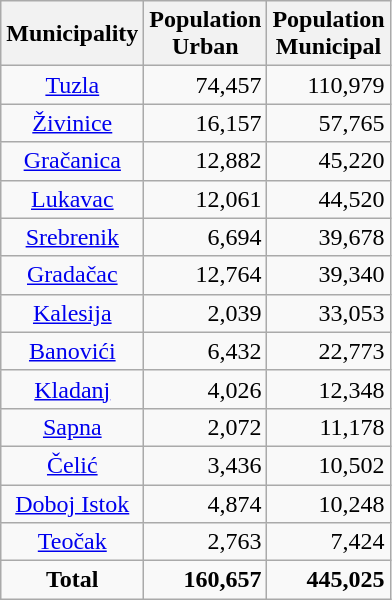<table class="wikitable sortable">
<tr>
<th>Municipality</th>
<th>Population<br>Urban</th>
<th>Population<br>Municipal</th>
</tr>
<tr>
<td align="center"><a href='#'>Tuzla</a></td>
<td align="right">74,457</td>
<td align="right">110,979</td>
</tr>
<tr>
<td align="center"><a href='#'>Živinice</a></td>
<td align="right">16,157</td>
<td align="right">57,765</td>
</tr>
<tr>
<td align="center"><a href='#'>Gračanica</a></td>
<td align="right">12,882</td>
<td align="right">45,220</td>
</tr>
<tr>
<td align="center"><a href='#'>Lukavac</a></td>
<td align="right">12,061</td>
<td align="right">44,520</td>
</tr>
<tr>
<td align="center"><a href='#'>Srebrenik</a></td>
<td align="right">6,694</td>
<td align="right">39,678</td>
</tr>
<tr>
<td align="center"><a href='#'>Gradačac</a></td>
<td align="right">12,764</td>
<td align="right">39,340</td>
</tr>
<tr>
<td align="center"><a href='#'>Kalesija</a></td>
<td align="right">2,039</td>
<td align="right">33,053</td>
</tr>
<tr>
<td align="center"><a href='#'>Banovići</a></td>
<td align="right">6,432</td>
<td align="right">22,773</td>
</tr>
<tr>
<td align="center"><a href='#'>Kladanj</a></td>
<td align="right">4,026</td>
<td align="right">12,348</td>
</tr>
<tr>
<td align="center"><a href='#'>Sapna</a></td>
<td align="right">2,072</td>
<td align="right">11,178</td>
</tr>
<tr>
<td align="center"><a href='#'>Čelić</a></td>
<td align="right">3,436</td>
<td align="right">10,502</td>
</tr>
<tr>
<td align="center"><a href='#'>Doboj Istok</a></td>
<td align="right">4,874</td>
<td align="right">10,248</td>
</tr>
<tr>
<td align="center"><a href='#'>Teočak</a></td>
<td align="right">2,763</td>
<td align="right">7,424</td>
</tr>
<tr class="sortbottom">
<td align="center"><strong>Total</strong></td>
<td align="right"><strong>160,657</strong></td>
<td align="right"><strong>445,025</strong></td>
</tr>
</table>
